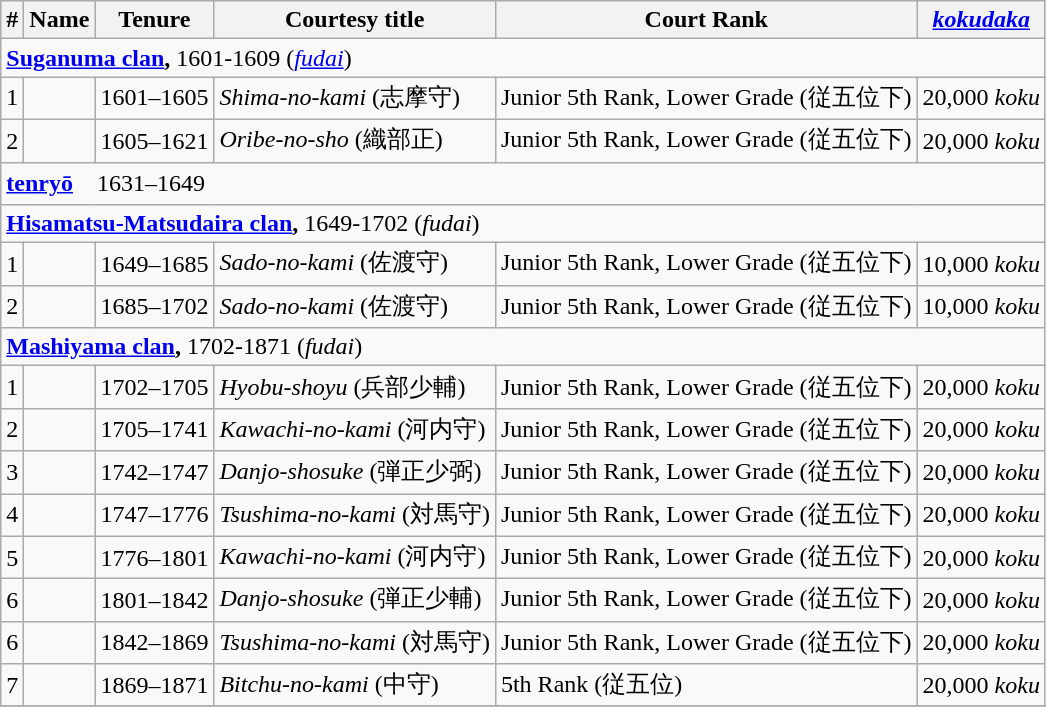<table class=wikitable>
<tr>
<th>#</th>
<th>Name</th>
<th>Tenure</th>
<th>Courtesy title</th>
<th>Court Rank</th>
<th><em><a href='#'>kokudaka</a></em></th>
</tr>
<tr>
<td colspan=6> <strong><a href='#'>Suganuma clan</a>,</strong> 1601-1609 (<em><a href='#'>fudai</a></em>)</td>
</tr>
<tr>
<td>1</td>
<td></td>
<td>1601–1605</td>
<td><em>Shima-no-kami</em> (志摩守)</td>
<td>Junior 5th Rank, Lower Grade (従五位下)</td>
<td>20,000 <em>koku</em></td>
</tr>
<tr>
<td>2</td>
<td></td>
<td>1605–1621</td>
<td><em>Oribe-no-sho</em> (織部正)</td>
<td>Junior 5th Rank, Lower Grade (従五位下)</td>
<td>20,000 <em>koku</em></td>
</tr>
<tr>
<td colspan=6> <strong><a href='#'>tenryō</a></strong>　1631–1649</td>
</tr>
<tr>
<td colspan=6> <strong><a href='#'>Hisamatsu-Matsudaira clan</a>,</strong> 1649-1702 (<em>fudai</em>)</td>
</tr>
<tr>
<td>1</td>
<td></td>
<td>1649–1685</td>
<td><em>Sado-no-kami</em> (佐渡守)</td>
<td>Junior 5th Rank, Lower Grade (従五位下)</td>
<td>10,000 <em>koku</em></td>
</tr>
<tr>
<td>2</td>
<td></td>
<td>1685–1702</td>
<td><em>Sado-no-kami</em> (佐渡守)</td>
<td>Junior 5th Rank, Lower Grade (従五位下)</td>
<td>10,000 <em>koku</em></td>
</tr>
<tr>
<td colspan=6> <strong><a href='#'>Mashiyama clan</a>,</strong> 1702-1871 (<em>fudai</em>)</td>
</tr>
<tr>
<td>1</td>
<td></td>
<td>1702–1705</td>
<td><em>Hyobu-shoyu</em> (兵部少輔)</td>
<td>Junior 5th Rank, Lower Grade (従五位下)</td>
<td>20,000 <em>koku</em></td>
</tr>
<tr>
<td>2</td>
<td></td>
<td>1705–1741</td>
<td><em>Kawachi-no-kami</em> (河内守)</td>
<td>Junior 5th Rank, Lower Grade (従五位下)</td>
<td>20,000 <em>koku</em></td>
</tr>
<tr>
<td>3</td>
<td></td>
<td>1742–1747</td>
<td><em>Danjo-shosuke</em> (弾正少弼)</td>
<td>Junior 5th Rank, Lower Grade (従五位下)</td>
<td>20,000 <em>koku</em></td>
</tr>
<tr>
<td>4</td>
<td></td>
<td>1747–1776</td>
<td><em>Tsushima-no-kami</em> (対馬守)</td>
<td>Junior 5th Rank, Lower Grade (従五位下)</td>
<td>20,000 <em>koku</em></td>
</tr>
<tr>
<td>5</td>
<td></td>
<td>1776–1801</td>
<td><em>Kawachi-no-kami</em> (河内守)</td>
<td>Junior 5th Rank, Lower Grade (従五位下)</td>
<td>20,000 <em>koku</em></td>
</tr>
<tr>
<td>6</td>
<td></td>
<td>1801–1842</td>
<td><em>Danjo-shosuke</em> (弾正少輔)</td>
<td>Junior 5th Rank, Lower Grade (従五位下)</td>
<td>20,000 <em>koku</em></td>
</tr>
<tr>
<td>6</td>
<td></td>
<td>1842–1869</td>
<td><em>Tsushima-no-kami</em> (対馬守)</td>
<td>Junior 5th Rank, Lower Grade (従五位下)</td>
<td>20,000 <em>koku</em></td>
</tr>
<tr>
<td>7</td>
<td></td>
<td>1869–1871</td>
<td><em>Bitchu-no-kami</em> (中守)</td>
<td>5th Rank (従五位)</td>
<td>20,000 <em>koku</em></td>
</tr>
<tr>
</tr>
</table>
